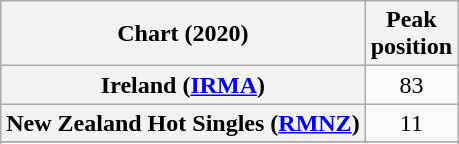<table class="wikitable sortable plainrowheaders" style="text-align:center">
<tr>
<th scope="col">Chart (2020)</th>
<th scope="col">Peak<br>position</th>
</tr>
<tr>
<th scope="row">Ireland (<a href='#'>IRMA</a>)</th>
<td>83</td>
</tr>
<tr>
<th scope="row">New Zealand Hot Singles (<a href='#'>RMNZ</a>)</th>
<td>11</td>
</tr>
<tr>
</tr>
<tr>
</tr>
</table>
